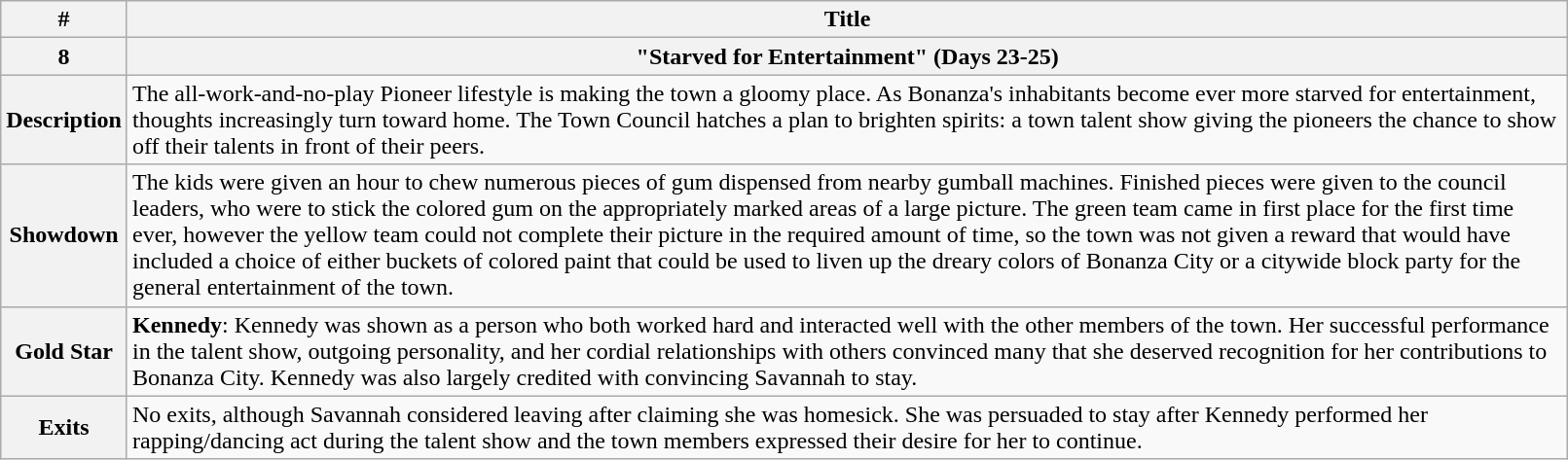<table class="wikitable" width="85%">
<tr>
<th>#</th>
<th>Title</th>
</tr>
<tr>
<th>8</th>
<th>"Starved for Entertainment" (Days 23-25)</th>
</tr>
<tr>
<th>Description</th>
<td>The all-work-and-no-play Pioneer lifestyle is making the town a gloomy place. As Bonanza's inhabitants become ever more starved for entertainment, thoughts increasingly turn toward home. The Town Council hatches a plan to brighten spirits: a town talent show giving the pioneers the chance to show off their talents in front of their peers.</td>
</tr>
<tr>
<th>Showdown</th>
<td>The kids were given an hour to chew numerous pieces of gum dispensed from nearby gumball machines. Finished pieces were given to the council leaders, who were to stick the colored gum on the appropriately marked areas of a large picture. The green team came in first place for the first time ever, however the yellow team could not complete their picture in the required amount of time, so the town was not given a reward that would have included a choice of either buckets of colored paint that could be used to liven up the dreary colors of Bonanza City or a citywide block party for the general entertainment of the town.</td>
</tr>
<tr>
<th>Gold Star</th>
<td><strong>Kennedy</strong>: Kennedy was shown as a person who both worked hard and interacted well with the other members of the town. Her successful performance in the talent show, outgoing personality, and her cordial relationships with others convinced many that she deserved recognition for her contributions to Bonanza City. Kennedy was also largely credited with convincing Savannah to stay.</td>
</tr>
<tr>
<th>Exits</th>
<td>No exits, although Savannah considered leaving after claiming she was homesick. She was persuaded to stay after Kennedy performed her rapping/dancing act during the talent show and the town members expressed their desire for her to continue.</td>
</tr>
</table>
